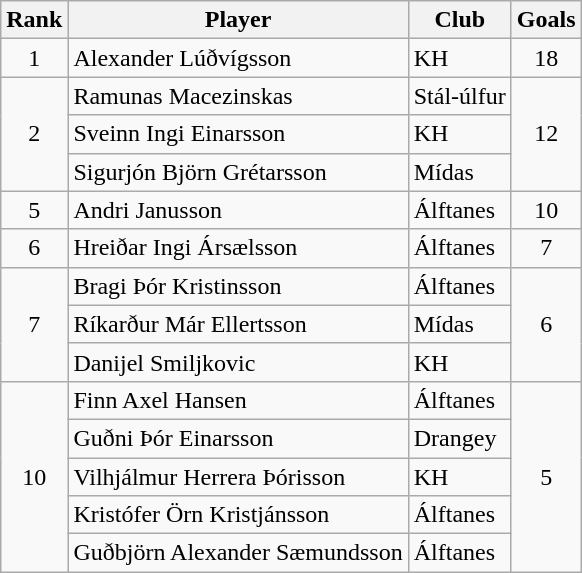<table class="wikitable sortable" style="text-align:center">
<tr>
<th>Rank</th>
<th>Player</th>
<th>Club</th>
<th>Goals</th>
</tr>
<tr>
<td>1</td>
<td align="left"> Alexander Lúðvígsson</td>
<td align="left">KH</td>
<td>18</td>
</tr>
<tr>
<td rowspan="3">2</td>
<td align="left"> Ramunas Macezinskas</td>
<td align="left">Stál-úlfur</td>
<td rowspan="3">12</td>
</tr>
<tr>
<td align="left"> Sveinn Ingi Einarsson</td>
<td align="left">KH</td>
</tr>
<tr>
<td align="left"> Sigurjón Björn Grétarsson</td>
<td align="left">Mídas</td>
</tr>
<tr>
<td>5</td>
<td align="left"> Andri Janusson</td>
<td align="left">Álftanes</td>
<td>10</td>
</tr>
<tr>
<td>6</td>
<td align="left"> Hreiðar Ingi Ársælsson</td>
<td align="left">Álftanes</td>
<td>7</td>
</tr>
<tr>
<td rowspan="3">7</td>
<td align="left"> Bragi Þór Kristinsson</td>
<td align="left">Álftanes</td>
<td rowspan="3">6</td>
</tr>
<tr>
<td align="left"> Ríkarður Már Ellertsson</td>
<td align="left">Mídas</td>
</tr>
<tr>
<td align="left"> Danijel Smiljkovic</td>
<td align="left">KH</td>
</tr>
<tr>
<td rowspan="5">10</td>
<td align="left"> Finn Axel Hansen</td>
<td align="left">Álftanes</td>
<td rowspan="5">5</td>
</tr>
<tr>
<td align="left"> Guðni Þór Einarsson</td>
<td align="left">Drangey</td>
</tr>
<tr>
<td align="left"> Vilhjálmur Herrera Þórisson</td>
<td align="left">KH</td>
</tr>
<tr>
<td align="left"> Kristófer Örn Kristjánsson</td>
<td align="left">Álftanes</td>
</tr>
<tr>
<td align="left"> Guðbjörn Alexander Sæmundsson</td>
<td align="left">Álftanes</td>
</tr>
</table>
